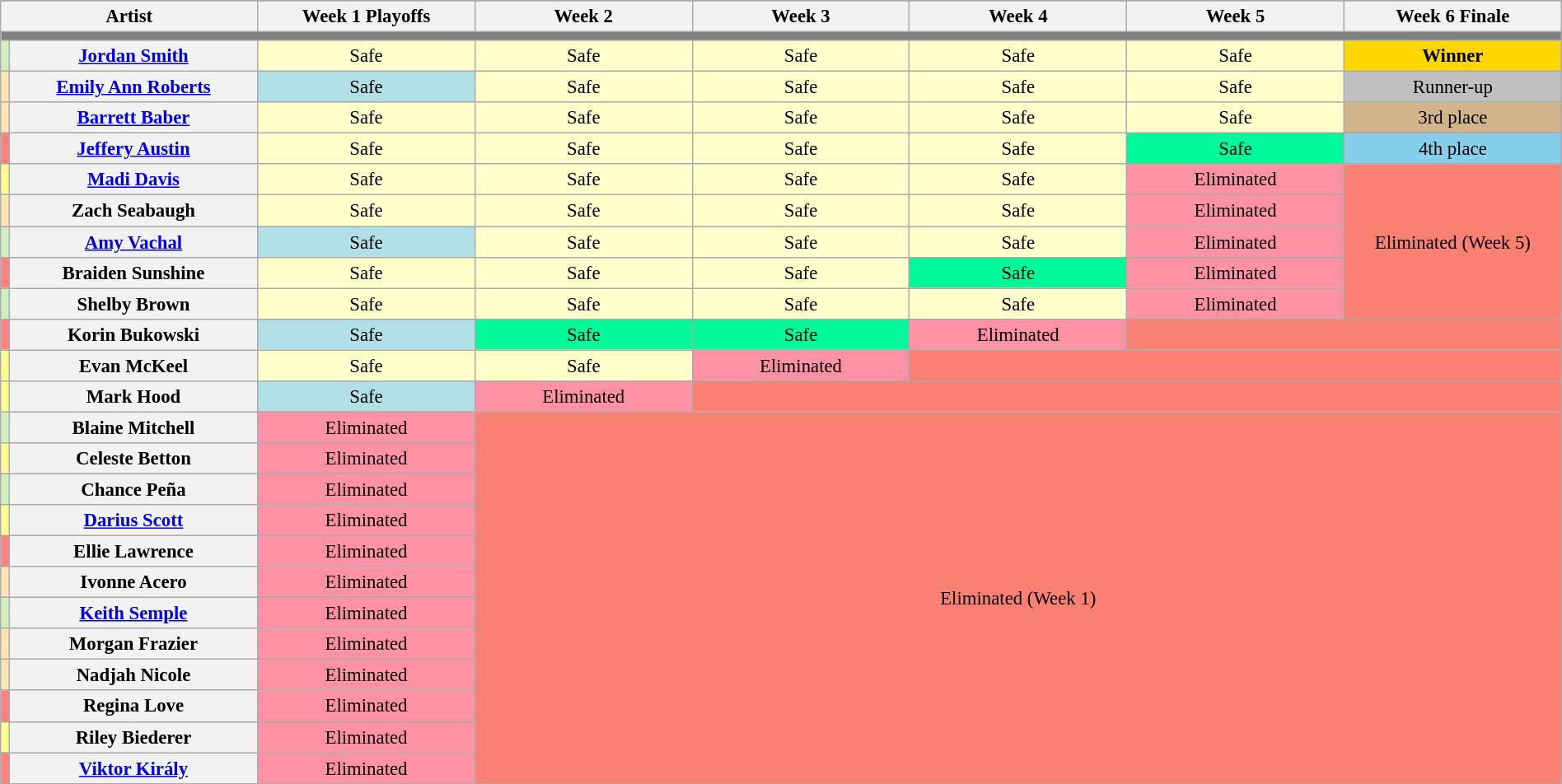<table class="wikitable"  style="text-align:center; font-size:95%; width:100%;">
<tr>
</tr>
<tr>
<th colspan="2">Artist</th>
<th style="width:14%;">Week 1 Playoffs</th>
<th style="width:14%;">Week 2</th>
<th style="width:14%;">Week 3</th>
<th style="width:14%;">Week 4</th>
<th style="width:14%;">Week 5</th>
<th style="width:14%;">Week 6 Finale</th>
</tr>
<tr>
<th colspan="9" style="background:gray;"></th>
</tr>
<tr>
<th style="background:#d0f0c0;"></th>
<th><a href='#'>Jordan Smith</a></th>
<td style="background:#ffc;">Safe</td>
<td style="background:#ffc;">Safe</td>
<td style="background:#ffc;">Safe</td>
<td style="background:#ffc;">Safe</td>
<td style="background:#ffc;">Safe</td>
<td ! style="background:gold;"><strong>Winner</strong></td>
</tr>
<tr>
<th style="background:#ffe5b4;"></th>
<th><a href='#'>Emily Ann Roberts</a></th>
<td style="background:#B0E0E6;">Safe</td>
<td style="background:#ffc;">Safe</td>
<td style="background:#ffc;">Safe</td>
<td style="background:#ffc;">Safe</td>
<td style="background:#ffc;">Safe</td>
<td style="background:silver;">Runner-up</td>
</tr>
<tr>
<th style="background:#ffe5b4;"></th>
<th><a href='#'>Barrett Baber</a></th>
<td style="background:#ffc;">Safe</td>
<td style="background:#ffc;">Safe</td>
<td style="background:#ffc;">Safe</td>
<td style="background:#ffc;">Safe</td>
<td style="background:#ffc;">Safe</td>
<td style="background:tan;">3rd place</td>
</tr>
<tr>
<th style="background:#FF7F7F"></th>
<th><a href='#'>Jeffery Austin</a></th>
<td style="background:#ffc;">Safe</td>
<td style="background:#ffc;">Safe</td>
<td style="background:#ffc;">Safe</td>
<td style="background:#ffc;">Safe</td>
<td style="background:#00FA9A;">Safe</td>
<td style="background:#87ceeb;">4th place</td>
</tr>
<tr>
<th style="background:#FFFF90"></th>
<th><a href='#'>Madi Davis</a></th>
<td style="background:#ffc;">Safe</td>
<td style="background:#ffc;">Safe</td>
<td style="background:#ffc;">Safe</td>
<td style="background:#ffc;">Safe</td>
<td style="background:#FF91A4;">Eliminated</td>
<td rowspan="5" colspan="1" style="background:salmon;">Eliminated (Week 5)</td>
</tr>
<tr>
<th style="background:#ffe5b4;"></th>
<th>Zach Seabaugh</th>
<td style="background:#ffc;">Safe</td>
<td style="background:#ffc;">Safe</td>
<td style="background:#ffc;">Safe</td>
<td style="background:#ffc;">Safe</td>
<td style="background:#FF91A4;">Eliminated</td>
</tr>
<tr>
<th style="background:#d0f0c0;"></th>
<th><a href='#'>Amy Vachal</a></th>
<td style="background:#B0E0E6;">Safe</td>
<td style="background:#ffc;">Safe</td>
<td style="background:#ffc;">Safe</td>
<td style="background:#ffc;">Safe</td>
<td style="background:#FF91A4;">Eliminated</td>
</tr>
<tr>
<th style="background:#FF7F7F"></th>
<th>Braiden Sunshine</th>
<td style="background:#ffc;">Safe</td>
<td style="background:#ffc;">Safe</td>
<td style="background:#ffc;">Safe</td>
<td style="background:#00FA9A;">Safe</td>
<td style="background:#FF91A4;">Eliminated</td>
</tr>
<tr>
<th style="background:#d0f0c0;"></th>
<th>Shelby Brown</th>
<td style="background:#ffc;">Safe</td>
<td style="background:#ffc;">Safe</td>
<td style="background:#ffc;">Safe</td>
<td style="background:#ffc;">Safe</td>
<td style="background:#FF91A4;">Eliminated</td>
</tr>
<tr>
<th style="background:#FF7F7F"></th>
<th>Korin Bukowski</th>
<td style="background:#B0E0E6;">Safe</td>
<td style="background:#00FA9A;">Safe</td>
<td style="background:#00FA9A;">Safe</td>
<td style="background:#FF91A4;">Eliminated</td>
<td style="background:salmon;" colspan=2></td>
</tr>
<tr>
<th style="background:#FFFF90;"></th>
<th>Evan McKeel</th>
<td style="background:#ffc;">Safe</td>
<td style="background:#ffc;">Safe</td>
<td style="background:#FF91A4;">Eliminated</td>
<td style="background:salmon;" colspan=3></td>
</tr>
<tr>
<th style="background:#FFFF90;"></th>
<th>Mark Hood</th>
<td style="background:#B0E0E6;">Safe</td>
<td style="background:#FF91A4;">Eliminated</td>
<td style="background:salmon;" colspan=4></td>
</tr>
<tr>
<th style="background:#d0f0c0;"></th>
<th>Blaine Mitchell</th>
<td style="background:#FF91A4;">Eliminated</td>
<td rowspan="12" colspan="6" style="background:salmon;">Eliminated (Week 1)</td>
</tr>
<tr>
<th style="background:#FFFF90;"></th>
<th style="width:16%;">Celeste Betton</th>
<td style="background:#FF91A4;">Eliminated</td>
</tr>
<tr>
<td style="background:#d0f0c0;"></td>
<th style="width:16%;">Chance Peña</th>
<td style="background:#FF91A4;">Eliminated</td>
</tr>
<tr>
<th style="background:#FFFF90;"></th>
<th><a href='#'>Darius Scott</a></th>
<td style="background:#FF91A4;">Eliminated</td>
</tr>
<tr>
<th style="background:#FF7F7F"></th>
<th style="width:16%;">Ellie Lawrence</th>
<td style="background:#FF91A4;">Eliminated</td>
</tr>
<tr>
<th style="background:#ffe5b4;"></th>
<th>Ivonne Acero</th>
<td style="background:#FF91A4;">Eliminated</td>
</tr>
<tr>
<th style="background:#d0f0c0;"></th>
<th style="width:16%;"><a href='#'>Keith Semple</a></th>
<td style="background:#FF91A4;">Eliminated</td>
</tr>
<tr>
<th style="background:#ffe5b4;"></th>
<th style="width:16%;">Morgan Frazier</th>
<td style="background:#FF91A4;">Eliminated</td>
</tr>
<tr>
<th style="background:#ffe5b4;"></th>
<th style="width:16%;">Nadjah Nicole</th>
<td style="background:#FF91A4;">Eliminated</td>
</tr>
<tr>
<th style="background:#FF7F7F"></th>
<th style="width:16%;">Regina Love</th>
<td style="background:#FF91A4;">Eliminated</td>
</tr>
<tr>
<th style="background:#FFFF90;"></th>
<th>Riley Biederer</th>
<td style="background:#FF91A4;">Eliminated</td>
</tr>
<tr>
<th style="background:#FF7F7F"></th>
<th style="width:16%;"><a href='#'>Viktor Király</a></th>
<td style="background:#FF91A4;">Eliminated</td>
</tr>
<tr>
</tr>
</table>
